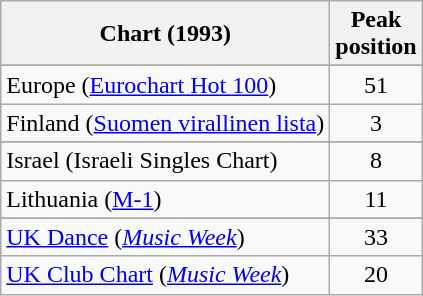<table class="wikitable sortable">
<tr>
<th>Chart (1993)</th>
<th>Peak<br>position</th>
</tr>
<tr>
</tr>
<tr>
<td>Europe (<a href='#'>Eurochart Hot 100</a>)</td>
<td align="center">51</td>
</tr>
<tr>
<td>Finland (<a href='#'>Suomen virallinen lista</a>)</td>
<td align="center">3</td>
</tr>
<tr>
</tr>
<tr>
<td>Israel (Israeli Singles Chart)</td>
<td align="center">8</td>
</tr>
<tr>
<td>Lithuania (<a href='#'>M-1</a>)</td>
<td align="center">11</td>
</tr>
<tr>
</tr>
<tr>
</tr>
<tr>
</tr>
<tr>
<td><a href='#'>UK Dance</a> (<em><a href='#'>Music Week</a></em>)</td>
<td align="center">33</td>
</tr>
<tr>
<td><a href='#'>UK Club Chart</a> (<em><a href='#'>Music Week</a></em>)</td>
<td align="center">20</td>
</tr>
</table>
